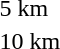<table>
<tr>
<td>5 km</td>
<td></td>
<td></td>
<td></td>
</tr>
<tr>
<td>10 km</td>
<td></td>
<td></td>
<td></td>
</tr>
</table>
